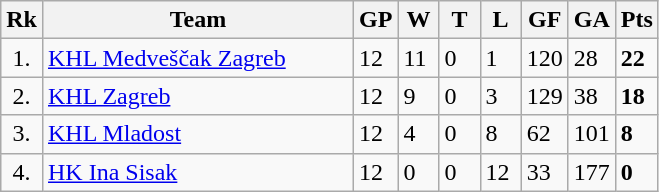<table class="wikitable" style="text-align:left;">
<tr>
<th width=20>Rk</th>
<th width=200>Team</th>
<th width=20 abbr="Games Played">GP</th>
<th width=20 abbr="Won">W</th>
<th width=20 abbr="Tied">T</th>
<th width=20 abbr="Lost">L</th>
<th width=20 abbr="Goals for">GF</th>
<th width=20 abbr="Goals against">GA</th>
<th width=20 abbr="Points">Pts</th>
</tr>
<tr>
<td style="text-align:center;">1.</td>
<td><a href='#'>KHL Medveščak Zagreb</a></td>
<td>12</td>
<td>11</td>
<td>0</td>
<td>1</td>
<td>120</td>
<td>28</td>
<td><strong>22</strong></td>
</tr>
<tr>
<td style="text-align:center;">2.</td>
<td><a href='#'>KHL Zagreb</a></td>
<td>12</td>
<td>9</td>
<td>0</td>
<td>3</td>
<td>129</td>
<td>38</td>
<td><strong>18</strong></td>
</tr>
<tr>
<td style="text-align:center;">3.</td>
<td><a href='#'>KHL Mladost</a></td>
<td>12</td>
<td>4</td>
<td>0</td>
<td>8</td>
<td>62</td>
<td>101</td>
<td><strong>8</strong></td>
</tr>
<tr>
<td style="text-align:center;">4.</td>
<td><a href='#'>HK Ina Sisak</a></td>
<td>12</td>
<td>0</td>
<td>0</td>
<td>12</td>
<td>33</td>
<td>177</td>
<td><strong>0</strong></td>
</tr>
</table>
